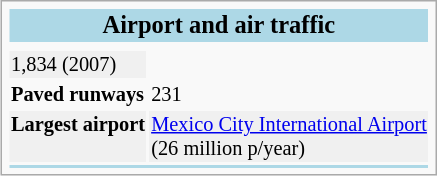<table class="infobox" style="toc: 25em; font-size: 85%; lucida grande, sans-serif; text-align: left;">
<tr>
<th colspan="2" align="center" bgcolor="lightblue"><big>Airport and air traffic</big></th>
</tr>
<tr>
<td colspan="2" style="text-align:center;"></td>
</tr>
<tr>
<td style="background:#f0f0f0;" valign="top">1,834 (2007)</td>
<td></td>
</tr>
<tr>
<th align="left" valign="top">Paved runways</th>
<td valign="top">231</td>
</tr>
<tr>
<th style="background:#f0f0f0;" align="left" valign="top">Largest airport</th>
<td style="background:#f0f0f0;" valign="top"><a href='#'>Mexico City International Airport</a> <br>(26 million p/year)</td>
</tr>
<tr>
<td colspan="2" align="center" bgcolor="lightblue"></td>
</tr>
</table>
